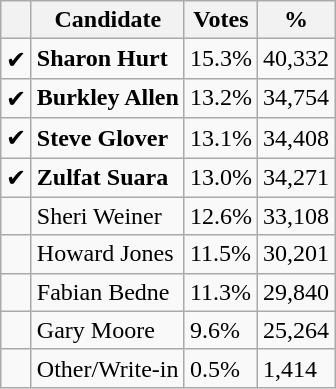<table class="wikitable">
<tr>
<th></th>
<th>Candidate</th>
<th>Votes</th>
<th>%</th>
</tr>
<tr>
<td>✔</td>
<td><strong>Sharon Hurt</strong></td>
<td>15.3%</td>
<td>40,332</td>
</tr>
<tr>
<td>✔</td>
<td><strong>Burkley Allen</strong></td>
<td>13.2%</td>
<td>34,754</td>
</tr>
<tr>
<td>✔</td>
<td><strong>Steve Glover</strong></td>
<td>13.1%</td>
<td>34,408</td>
</tr>
<tr>
<td>✔</td>
<td><strong>Zulfat</strong> <strong>Suara</strong></td>
<td>13.0%</td>
<td>34,271</td>
</tr>
<tr>
<td></td>
<td>Sheri Weiner</td>
<td>12.6%</td>
<td>33,108</td>
</tr>
<tr>
<td></td>
<td>Howard Jones</td>
<td>11.5%</td>
<td>30,201</td>
</tr>
<tr>
<td></td>
<td>Fabian Bedne</td>
<td>11.3%</td>
<td>29,840</td>
</tr>
<tr>
<td></td>
<td>Gary Moore</td>
<td>9.6%</td>
<td>25,264</td>
</tr>
<tr>
<td></td>
<td>Other/Write-in</td>
<td>0.5%</td>
<td>1,414</td>
</tr>
</table>
